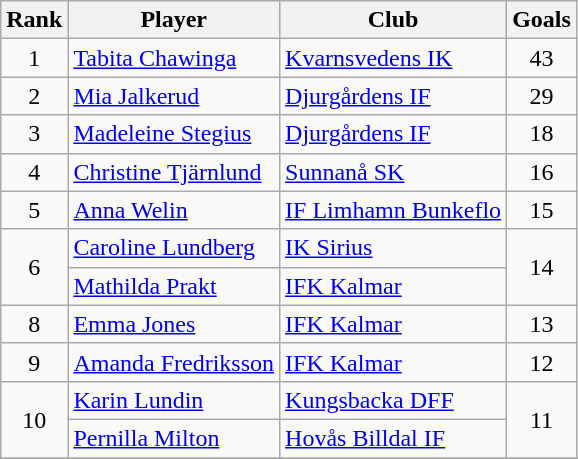<table class="wikitable" style="text-align:center">
<tr>
<th>Rank</th>
<th>Player</th>
<th>Club</th>
<th>Goals</th>
</tr>
<tr>
<td>1</td>
<td align="left"> <a href='#'>Tabita Chawinga</a></td>
<td align="left"><a href='#'>Kvarnsvedens IK</a></td>
<td>43</td>
</tr>
<tr>
<td>2</td>
<td align="left"> <a href='#'>Mia Jalkerud</a></td>
<td align="left"><a href='#'>Djurgårdens IF</a></td>
<td>29</td>
</tr>
<tr>
<td>3</td>
<td align="left"> <a href='#'>Madeleine Stegius</a></td>
<td align="left"><a href='#'>Djurgårdens IF</a></td>
<td>18</td>
</tr>
<tr>
<td>4</td>
<td align="left"> <a href='#'>Christine Tjärnlund</a></td>
<td align="left"><a href='#'>Sunnanå SK</a></td>
<td>16</td>
</tr>
<tr>
<td>5</td>
<td align="left"> <a href='#'>Anna Welin</a></td>
<td align="left"><a href='#'>IF Limhamn Bunkeflo</a></td>
<td>15</td>
</tr>
<tr>
<td rowspan=2>6</td>
<td align="left"> <a href='#'>Caroline Lundberg</a></td>
<td align="left"><a href='#'>IK Sirius</a></td>
<td rowspan=2>14</td>
</tr>
<tr>
<td align="left"> <a href='#'>Mathilda Prakt</a></td>
<td align="left"><a href='#'>IFK Kalmar</a></td>
</tr>
<tr>
<td>8</td>
<td align="left"> <a href='#'>Emma Jones</a></td>
<td align="left"><a href='#'>IFK Kalmar</a></td>
<td>13</td>
</tr>
<tr>
<td>9</td>
<td align="left"> <a href='#'>Amanda Fredriksson</a></td>
<td align="left"><a href='#'>IFK Kalmar</a></td>
<td>12</td>
</tr>
<tr>
<td rowspan=2>10</td>
<td align="left"> <a href='#'>Karin Lundin</a></td>
<td align="left"><a href='#'>Kungsbacka DFF</a></td>
<td rowspan=2>11</td>
</tr>
<tr>
<td align="left"> <a href='#'>Pernilla Milton</a></td>
<td align="left"><a href='#'>Hovås Billdal IF</a></td>
</tr>
<tr>
</tr>
</table>
